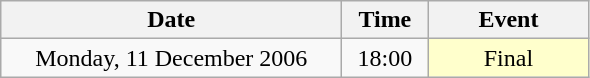<table class = "wikitable" style="text-align:center;">
<tr>
<th width=220>Date</th>
<th width=50>Time</th>
<th width=100>Event</th>
</tr>
<tr>
<td>Monday, 11 December 2006</td>
<td>18:00</td>
<td bgcolor=ffffcc>Final</td>
</tr>
</table>
